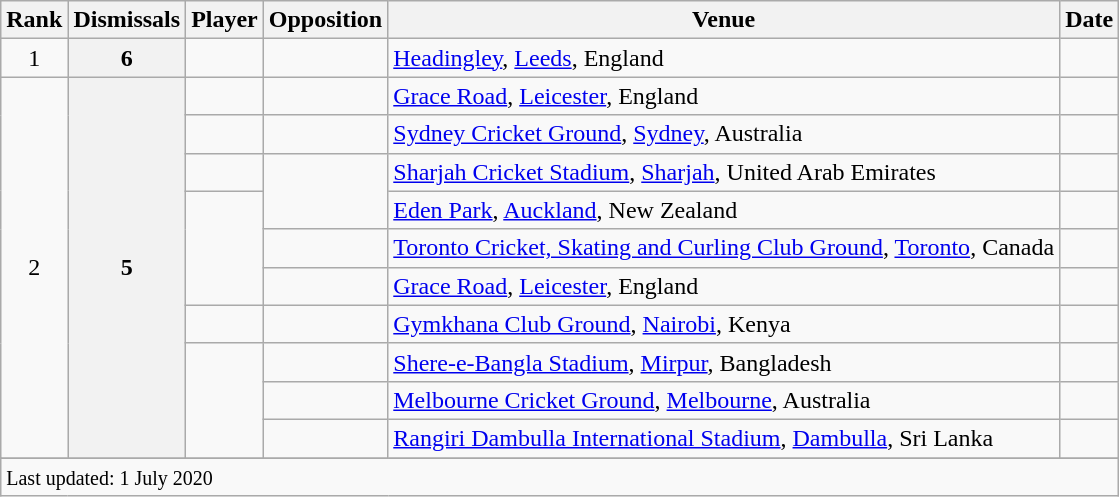<table class="wikitable sortable">
<tr>
<th scope=col>Rank</th>
<th scope=col>Dismissals</th>
<th scope=col>Player</th>
<th scope=col>Opposition</th>
<th scope=col>Venue</th>
<th scope=col>Date</th>
</tr>
<tr>
<td align=center>1</td>
<th scope=row style=text-align:center;>6</th>
<td></td>
<td></td>
<td><a href='#'>Headingley</a>, <a href='#'>Leeds</a>, England</td>
<td></td>
</tr>
<tr>
<td align=center rowspan=10>2</td>
<th scope=row style=text-align:center; rowspan=10>5</th>
<td></td>
<td></td>
<td><a href='#'>Grace Road</a>, <a href='#'>Leicester</a>, England</td>
<td> </td>
</tr>
<tr>
<td></td>
<td></td>
<td><a href='#'>Sydney Cricket Ground</a>, <a href='#'>Sydney</a>, Australia</td>
<td></td>
</tr>
<tr>
<td></td>
<td rowspan=2></td>
<td><a href='#'>Sharjah Cricket Stadium</a>, <a href='#'>Sharjah</a>, United Arab Emirates</td>
<td></td>
</tr>
<tr>
<td rowspan=3></td>
<td><a href='#'>Eden Park</a>, <a href='#'>Auckland</a>, New Zealand</td>
<td></td>
</tr>
<tr>
<td></td>
<td><a href='#'>Toronto Cricket, Skating and Curling Club Ground</a>, <a href='#'>Toronto</a>, Canada</td>
<td></td>
</tr>
<tr>
<td></td>
<td><a href='#'>Grace Road</a>, <a href='#'>Leicester</a>, England</td>
<td> </td>
</tr>
<tr>
<td></td>
<td></td>
<td><a href='#'>Gymkhana Club Ground</a>, <a href='#'>Nairobi</a>, Kenya</td>
<td></td>
</tr>
<tr>
<td rowspan=3></td>
<td></td>
<td><a href='#'>Shere-e-Bangla Stadium</a>, <a href='#'>Mirpur</a>, Bangladesh</td>
<td></td>
</tr>
<tr>
<td></td>
<td><a href='#'>Melbourne Cricket Ground</a>, <a href='#'>Melbourne</a>, Australia</td>
<td></td>
</tr>
<tr>
<td></td>
<td><a href='#'>Rangiri Dambulla International Stadium</a>, <a href='#'>Dambulla</a>, Sri Lanka</td>
<td></td>
</tr>
<tr>
</tr>
<tr class=sortbottom>
<td colspan=6><small>Last updated: 1 July 2020</small></td>
</tr>
</table>
